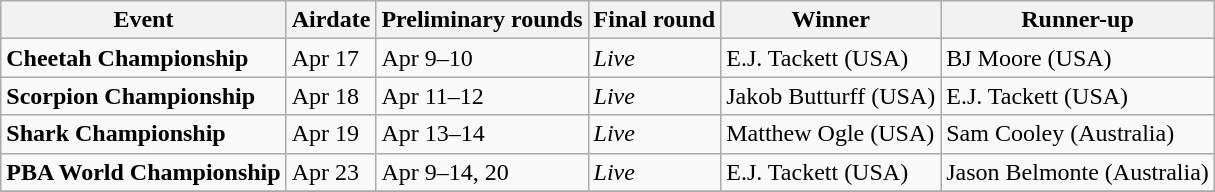<table class="wikitable">
<tr>
<th>Event</th>
<th>Airdate</th>
<th>Preliminary rounds</th>
<th>Final round</th>
<th>Winner</th>
<th>Runner-up</th>
</tr>
<tr>
<td><strong>Cheetah Championship</strong></td>
<td>Apr 17</td>
<td>Apr 9–10</td>
<td><em>Live</em></td>
<td>E.J. Tackett (USA)</td>
<td>BJ Moore (USA)</td>
</tr>
<tr>
<td><strong>Scorpion Championship</strong></td>
<td>Apr 18</td>
<td>Apr 11–12</td>
<td><em>Live</em></td>
<td>Jakob Butturff (USA)</td>
<td>E.J. Tackett (USA)</td>
</tr>
<tr>
<td><strong>Shark Championship</strong></td>
<td>Apr 19</td>
<td>Apr 13–14</td>
<td><em>Live</em></td>
<td>Matthew Ogle (USA)</td>
<td>Sam Cooley (Australia)</td>
</tr>
<tr>
<td><strong>PBA World Championship</strong></td>
<td>Apr 23</td>
<td>Apr 9–14, 20</td>
<td><em>Live</em></td>
<td>E.J. Tackett (USA)</td>
<td>Jason Belmonte (Australia)</td>
</tr>
<tr>
</tr>
</table>
